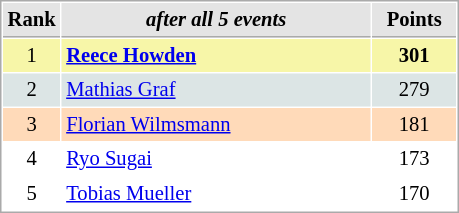<table cellspacing="1" cellpadding="3" style="border:1px solid #AAAAAA;font-size:86%">
<tr style="background-color: #E4E4E4;">
<th style="border-bottom:1px solid #AAAAAA; width: 10px;">Rank</th>
<th style="border-bottom:1px solid #AAAAAA; width: 200px;"><em>after all 5 events</em></th>
<th style="border-bottom:1px solid #AAAAAA; width: 50px;">Points</th>
</tr>
<tr style="background:#f7f6a8;">
<td align=center>1</td>
<td> <strong><a href='#'>Reece Howden</a></strong></td>
<td align=center><strong>301</strong></td>
</tr>
<tr style="background:#dce5e5;">
<td align=center>2</td>
<td> <a href='#'>Mathias Graf</a></td>
<td align=center>279</td>
</tr>
<tr style="background:#ffdab9;">
<td align=center>3</td>
<td> <a href='#'>Florian Wilmsmann</a></td>
<td align=center>181</td>
</tr>
<tr>
<td align=center>4</td>
<td> <a href='#'>Ryo Sugai</a></td>
<td align=center>173</td>
</tr>
<tr>
<td align=center>5</td>
<td> <a href='#'>Tobias Mueller</a></td>
<td align=center>170</td>
</tr>
</table>
